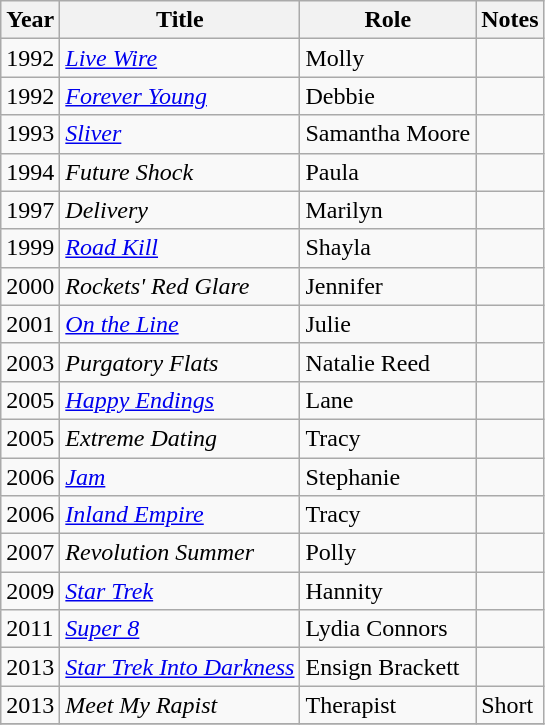<table class="wikitable sortable">
<tr>
<th>Year</th>
<th>Title</th>
<th>Role</th>
<th class="unsortable">Notes</th>
</tr>
<tr>
<td>1992</td>
<td><em><a href='#'>Live Wire</a></em></td>
<td>Molly</td>
<td></td>
</tr>
<tr>
<td>1992</td>
<td><em><a href='#'>Forever Young</a></em></td>
<td>Debbie</td>
<td></td>
</tr>
<tr>
<td>1993</td>
<td><em><a href='#'>Sliver</a></em></td>
<td>Samantha Moore</td>
<td></td>
</tr>
<tr>
<td>1994</td>
<td><em>Future Shock</em></td>
<td>Paula</td>
<td></td>
</tr>
<tr>
<td>1997</td>
<td><em>Delivery</em></td>
<td>Marilyn</td>
<td></td>
</tr>
<tr>
<td>1999</td>
<td><em><a href='#'>Road Kill</a></em></td>
<td>Shayla</td>
<td></td>
</tr>
<tr>
<td>2000</td>
<td><em>Rockets' Red Glare</em></td>
<td>Jennifer</td>
<td></td>
</tr>
<tr>
<td>2001</td>
<td><em><a href='#'>On the Line</a></em></td>
<td>Julie</td>
<td></td>
</tr>
<tr>
<td>2003</td>
<td><em>Purgatory Flats</em></td>
<td>Natalie Reed</td>
<td></td>
</tr>
<tr>
<td>2005</td>
<td><em><a href='#'>Happy Endings</a></em></td>
<td>Lane</td>
<td></td>
</tr>
<tr>
<td>2005</td>
<td><em>Extreme Dating</em></td>
<td>Tracy</td>
<td></td>
</tr>
<tr>
<td>2006</td>
<td><em><a href='#'>Jam</a></em></td>
<td>Stephanie</td>
<td></td>
</tr>
<tr>
<td>2006</td>
<td><em><a href='#'>Inland Empire</a></em></td>
<td>Tracy</td>
<td></td>
</tr>
<tr>
<td>2007</td>
<td><em>Revolution Summer</em></td>
<td>Polly</td>
<td></td>
</tr>
<tr>
<td>2009</td>
<td><em><a href='#'>Star Trek</a></em></td>
<td>Hannity</td>
<td></td>
</tr>
<tr>
<td>2011</td>
<td><em><a href='#'>Super 8</a></em></td>
<td>Lydia Connors</td>
<td></td>
</tr>
<tr>
<td>2013</td>
<td><em><a href='#'>Star Trek Into Darkness</a></em></td>
<td>Ensign Brackett</td>
<td></td>
</tr>
<tr>
<td>2013</td>
<td><em>Meet My Rapist</em></td>
<td>Therapist</td>
<td>Short</td>
</tr>
<tr>
</tr>
</table>
